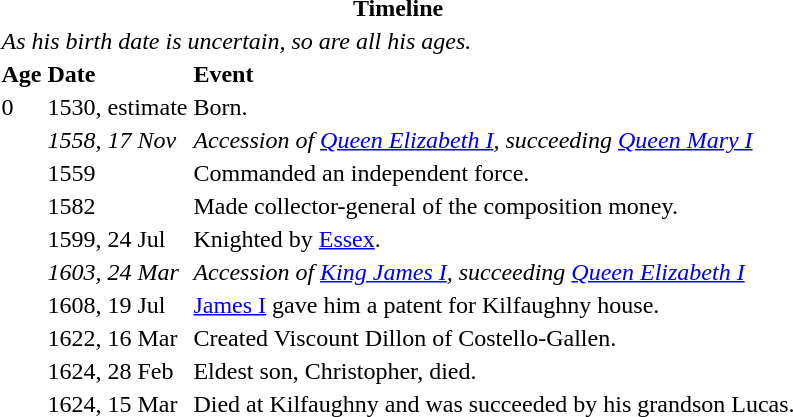<table>
<tr>
<th colspan=3>Timeline</th>
</tr>
<tr>
<td colspan=3><em>As his birth date is uncertain, so are all his ages.</em></td>
</tr>
<tr>
<th align="left">Age</th>
<th align="left">Date</th>
<th align="left">Event</th>
</tr>
<tr>
<td>0</td>
<td>1530, estimate</td>
<td>Born.</td>
</tr>
<tr>
<td></td>
<td><em>1558, 17 Nov</em></td>
<td><em>Accession of <a href='#'>Queen Elizabeth I</a>, succeeding <a href='#'>Queen Mary I</a></em></td>
</tr>
<tr>
<td></td>
<td>1559</td>
<td>Commanded an independent force.</td>
</tr>
<tr>
<td></td>
<td>1582</td>
<td>Made collector-general of the composition money.</td>
</tr>
<tr>
<td></td>
<td>1599, 24 Jul</td>
<td>Knighted by <a href='#'>Essex</a>.</td>
</tr>
<tr>
<td></td>
<td><em>1603, 24 Mar</em></td>
<td><em>Accession of <a href='#'>King James I</a>, succeeding <a href='#'>Queen Elizabeth I</a></em></td>
</tr>
<tr>
<td></td>
<td>1608, 19 Jul</td>
<td><a href='#'>James I</a> gave him a patent for Kilfaughny house.</td>
</tr>
<tr>
<td></td>
<td>1622, 16 Mar</td>
<td>Created Viscount Dillon of Costello-Gallen.</td>
</tr>
<tr>
<td></td>
<td>1624, 28 Feb</td>
<td>Eldest son, Christopher, died.</td>
</tr>
<tr>
<td></td>
<td>1624, 15 Mar</td>
<td>Died at Kilfaughny and was succeeded by his grandson Lucas.</td>
</tr>
</table>
